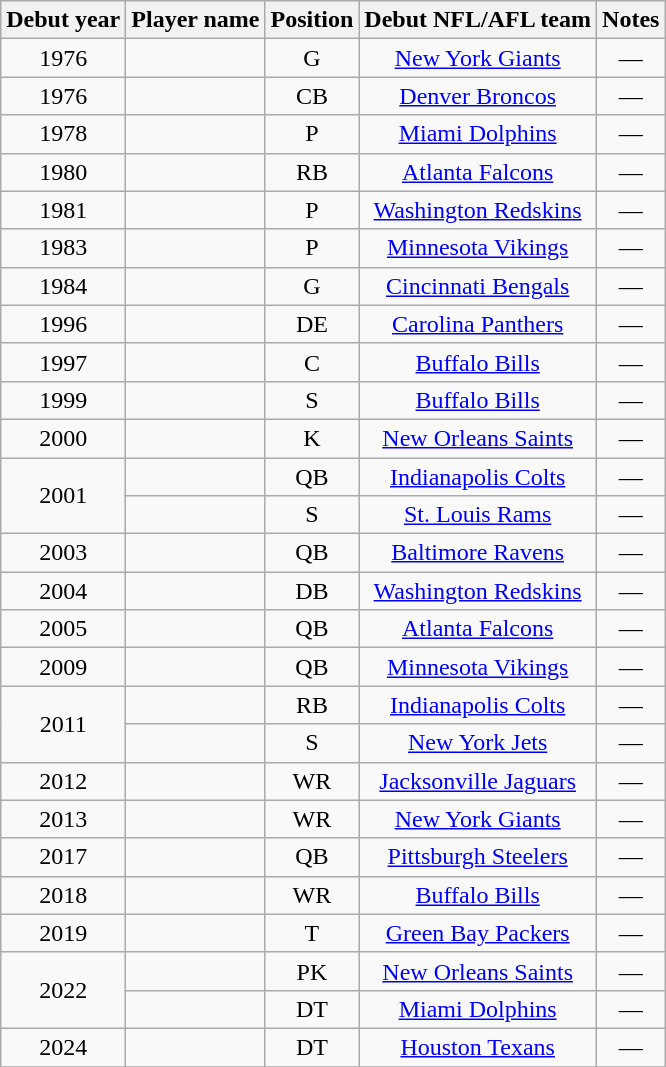<table class="wikitable sortable" style="text-align: center;">
<tr>
<th>Debut year</th>
<th>Player name</th>
<th>Position</th>
<th>Debut NFL/AFL team</th>
<th>Notes</th>
</tr>
<tr>
<td align="center">1976</td>
<td align="center"></td>
<td align="center">G</td>
<td align="center"><a href='#'>New York Giants</a></td>
<td align="center">—</td>
</tr>
<tr>
<td align="center">1976</td>
<td align="center"></td>
<td align="center">CB</td>
<td align="center"><a href='#'>Denver Broncos</a></td>
<td align="center">—</td>
</tr>
<tr>
<td align="center">1978</td>
<td align="center"></td>
<td align="center">P</td>
<td align="center"><a href='#'>Miami Dolphins</a></td>
<td align="center">—</td>
</tr>
<tr>
<td align="center">1980</td>
<td align="center"></td>
<td align="center">RB</td>
<td align="center"><a href='#'>Atlanta Falcons</a></td>
<td align="center">—</td>
</tr>
<tr>
<td align="center">1981</td>
<td align="center"></td>
<td align="center">P</td>
<td align="center"><a href='#'>Washington Redskins</a></td>
<td align="center">—</td>
</tr>
<tr>
<td align="center">1983</td>
<td align="center"></td>
<td align="center">P</td>
<td align="center"><a href='#'>Minnesota Vikings</a></td>
<td align="center">—</td>
</tr>
<tr>
<td align="center">1984</td>
<td align="center"></td>
<td align="center">G</td>
<td align="center"><a href='#'>Cincinnati Bengals</a></td>
<td align="center">—</td>
</tr>
<tr>
<td align="center">1996</td>
<td align="center"></td>
<td align="center">DE</td>
<td align="center"><a href='#'>Carolina Panthers</a></td>
<td align="center">—</td>
</tr>
<tr>
<td align="center">1997</td>
<td align="center"></td>
<td align="center">C</td>
<td align="center"><a href='#'>Buffalo Bills</a></td>
<td align="center">—</td>
</tr>
<tr>
<td align="center">1999</td>
<td align="center"></td>
<td align="center">S</td>
<td align="center"><a href='#'>Buffalo Bills</a></td>
<td align="center">—</td>
</tr>
<tr>
<td align="center">2000</td>
<td align="center"></td>
<td align="center">K</td>
<td align="center"><a href='#'>New Orleans Saints</a></td>
<td align="center">—</td>
</tr>
<tr>
<td rowspan="2">2001</td>
<td align="center"></td>
<td align="center">QB</td>
<td align="center"><a href='#'>Indianapolis Colts</a></td>
<td align="center">—</td>
</tr>
<tr>
<td align="center"></td>
<td align="center">S</td>
<td align="center"><a href='#'>St. Louis Rams</a></td>
<td align="center">—</td>
</tr>
<tr>
<td align="center">2003</td>
<td align="center"></td>
<td align="center">QB</td>
<td align="center"><a href='#'>Baltimore Ravens</a></td>
<td align="center">—</td>
</tr>
<tr>
<td align="center">2004</td>
<td align="center"></td>
<td align="center">DB</td>
<td align="center"><a href='#'>Washington Redskins</a></td>
<td align="center">—</td>
</tr>
<tr>
<td align="center">2005</td>
<td align="center"></td>
<td align="center">QB</td>
<td align="center"><a href='#'>Atlanta Falcons</a></td>
<td align="center">—</td>
</tr>
<tr>
<td align="center">2009</td>
<td align="center"></td>
<td align="center">QB</td>
<td align="center"><a href='#'>Minnesota Vikings</a></td>
<td align="center">—</td>
</tr>
<tr>
<td rowspan="2">2011</td>
<td align="center"></td>
<td align="center">RB</td>
<td align="center"><a href='#'>Indianapolis Colts</a></td>
<td align="center">—</td>
</tr>
<tr>
<td align="center"></td>
<td align="center">S</td>
<td align="center"><a href='#'>New York Jets</a></td>
<td align="center">—</td>
</tr>
<tr>
<td align="center">2012</td>
<td align="center"></td>
<td align="center">WR</td>
<td align="center"><a href='#'>Jacksonville Jaguars</a></td>
<td align="center">—</td>
</tr>
<tr>
<td align="center">2013</td>
<td align="center"></td>
<td align="center">WR</td>
<td align="center"><a href='#'>New York Giants</a></td>
<td align="center">—</td>
</tr>
<tr>
<td align="center">2017</td>
<td align="center"></td>
<td align="center">QB</td>
<td align="center"><a href='#'>Pittsburgh Steelers</a></td>
<td align="center">—</td>
</tr>
<tr>
<td align="center">2018</td>
<td align="center"></td>
<td align="center">WR</td>
<td align="center"><a href='#'>Buffalo Bills</a></td>
<td align="center">—</td>
</tr>
<tr>
<td align="center">2019</td>
<td align="center"></td>
<td align="center">T</td>
<td align="center"><a href='#'>Green Bay Packers</a></td>
<td align="center">—</td>
</tr>
<tr>
<td rowspan="2">2022</td>
<td align="center"></td>
<td align="center">PK</td>
<td align="center"><a href='#'>New Orleans Saints</a></td>
<td align="center">—</td>
</tr>
<tr>
<td align="center"></td>
<td align="center">DT</td>
<td align="center"><a href='#'>Miami Dolphins</a></td>
<td align="center">—</td>
</tr>
<tr>
<td align="center">2024</td>
<td align="center"></td>
<td align="center">DT</td>
<td align="center"><a href='#'>Houston Texans</a></td>
<td align="center">—</td>
</tr>
<tr>
</tr>
</table>
